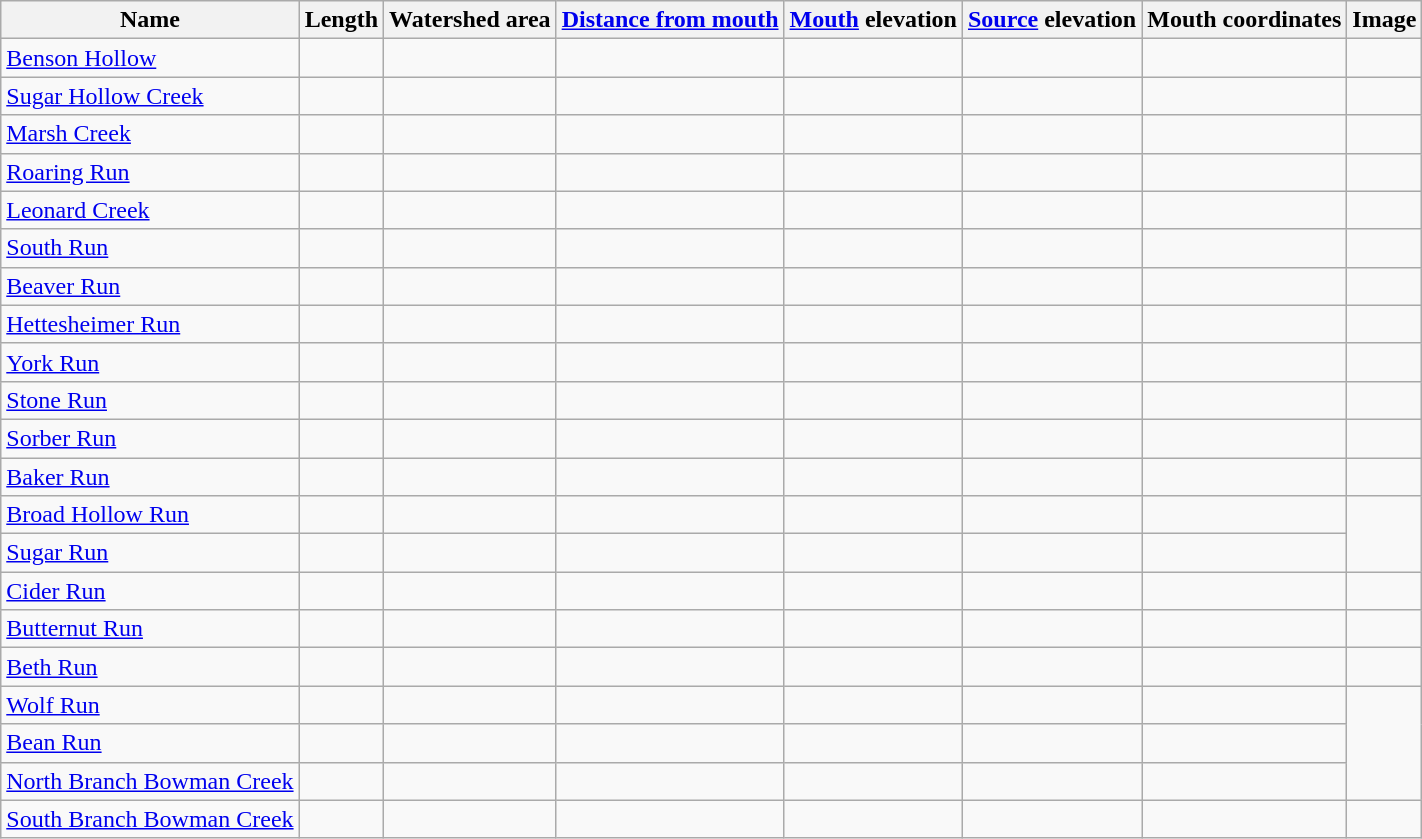<table class="wikitable sortable">
<tr>
<th>Name</th>
<th>Length</th>
<th>Watershed area</th>
<th><a href='#'>Distance from mouth</a></th>
<th><a href='#'>Mouth</a> elevation</th>
<th><a href='#'>Source</a> elevation</th>
<th>Mouth coordinates</th>
<th class="unsortable">Image</th>
</tr>
<tr>
<td><a href='#'>Benson Hollow</a></td>
<td></td>
<td></td>
<td></td>
<td></td>
<td></td>
<td></td>
<td></td>
</tr>
<tr>
<td><a href='#'>Sugar Hollow Creek</a></td>
<td></td>
<td></td>
<td></td>
<td></td>
<td></td>
<td></td>
<td></td>
</tr>
<tr>
<td><a href='#'>Marsh Creek</a></td>
<td></td>
<td></td>
<td></td>
<td></td>
<td></td>
<td></td>
<td></td>
</tr>
<tr>
<td><a href='#'>Roaring Run</a></td>
<td></td>
<td></td>
<td></td>
<td></td>
<td></td>
<td></td>
<td></td>
</tr>
<tr>
<td><a href='#'>Leonard Creek</a></td>
<td></td>
<td></td>
<td></td>
<td></td>
<td></td>
<td></td>
<td></td>
</tr>
<tr>
<td><a href='#'>South Run</a></td>
<td></td>
<td></td>
<td></td>
<td></td>
<td></td>
<td></td>
<td></td>
</tr>
<tr>
<td><a href='#'>Beaver Run</a></td>
<td></td>
<td></td>
<td></td>
<td></td>
<td></td>
<td></td>
<td></td>
</tr>
<tr>
<td><a href='#'>Hettesheimer Run</a></td>
<td></td>
<td></td>
<td></td>
<td></td>
<td></td>
<td></td>
<td></td>
</tr>
<tr>
<td><a href='#'>York Run</a></td>
<td></td>
<td></td>
<td></td>
<td></td>
<td></td>
<td></td>
<td></td>
</tr>
<tr>
<td><a href='#'>Stone Run</a></td>
<td></td>
<td></td>
<td></td>
<td></td>
<td></td>
<td></td>
<td></td>
</tr>
<tr>
<td><a href='#'>Sorber Run</a></td>
<td></td>
<td></td>
<td></td>
<td></td>
<td></td>
<td></td>
<td></td>
</tr>
<tr>
<td><a href='#'>Baker Run</a></td>
<td></td>
<td></td>
<td></td>
<td></td>
<td></td>
<td></td>
<td></td>
</tr>
<tr>
<td><a href='#'>Broad Hollow Run</a></td>
<td></td>
<td></td>
<td></td>
<td></td>
<td></td>
<td></td>
</tr>
<tr>
<td><a href='#'>Sugar Run</a></td>
<td></td>
<td></td>
<td></td>
<td></td>
<td></td>
<td></td>
</tr>
<tr>
<td><a href='#'>Cider Run</a></td>
<td></td>
<td></td>
<td></td>
<td></td>
<td></td>
<td></td>
<td></td>
</tr>
<tr>
<td><a href='#'>Butternut Run</a></td>
<td></td>
<td></td>
<td></td>
<td></td>
<td></td>
<td></td>
</tr>
<tr>
<td><a href='#'>Beth Run</a></td>
<td></td>
<td></td>
<td></td>
<td></td>
<td></td>
<td></td>
<td></td>
</tr>
<tr>
<td><a href='#'>Wolf Run</a></td>
<td></td>
<td></td>
<td></td>
<td></td>
<td></td>
<td></td>
</tr>
<tr>
<td><a href='#'>Bean Run</a></td>
<td></td>
<td></td>
<td></td>
<td></td>
<td></td>
<td></td>
</tr>
<tr>
<td><a href='#'>North Branch Bowman Creek</a></td>
<td></td>
<td></td>
<td></td>
<td></td>
<td></td>
<td></td>
</tr>
<tr>
<td><a href='#'>South Branch Bowman Creek</a></td>
<td></td>
<td></td>
<td></td>
<td></td>
<td></td>
<td></td>
<td></td>
</tr>
</table>
